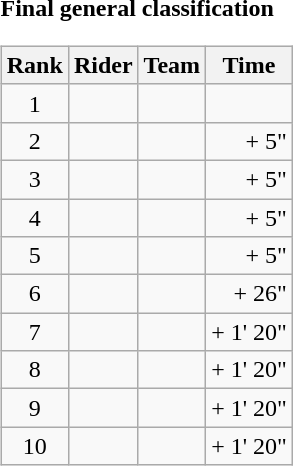<table>
<tr>
<td><strong>Final general classification</strong><br><table class="wikitable">
<tr>
<th scope="col">Rank</th>
<th scope="col">Rider</th>
<th scope="col">Team</th>
<th scope="col">Time</th>
</tr>
<tr>
<td style="text-align:center;">1</td>
<td></td>
<td></td>
<td style="text-align:right;"></td>
</tr>
<tr>
<td style="text-align:center;">2</td>
<td></td>
<td></td>
<td style="text-align:right;">+ 5"</td>
</tr>
<tr>
<td style="text-align:center;">3</td>
<td></td>
<td></td>
<td style="text-align:right;">+ 5"</td>
</tr>
<tr>
<td style="text-align:center;">4</td>
<td></td>
<td></td>
<td style="text-align:right;">+ 5"</td>
</tr>
<tr>
<td style="text-align:center;">5</td>
<td></td>
<td></td>
<td style="text-align:right;">+ 5"</td>
</tr>
<tr>
<td style="text-align:center;">6</td>
<td></td>
<td></td>
<td style="text-align:right;">+ 26"</td>
</tr>
<tr>
<td style="text-align:center;">7</td>
<td></td>
<td></td>
<td style="text-align:right;">+ 1' 20"</td>
</tr>
<tr>
<td style="text-align:center;">8</td>
<td></td>
<td></td>
<td style="text-align:right;">+ 1' 20"</td>
</tr>
<tr>
<td style="text-align:center;">9</td>
<td></td>
<td></td>
<td style="text-align:right;">+ 1' 20"</td>
</tr>
<tr>
<td style="text-align:center;">10</td>
<td></td>
<td></td>
<td style="text-align:right;">+ 1' 20"</td>
</tr>
</table>
</td>
</tr>
</table>
